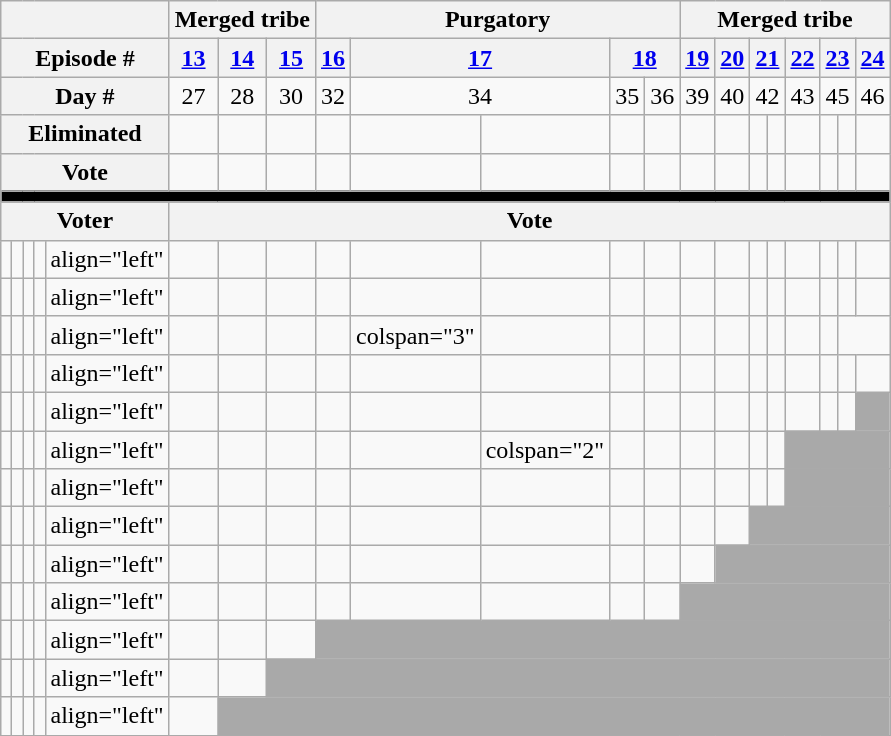<table class="wikitable nowrap" style="text-align:center;">
<tr>
<th colspan="5"></th>
<th colspan="3">Merged tribe</th>
<th colspan="5">Purgatory</th>
<th colspan="8">Merged tribe</th>
</tr>
<tr>
<th colspan="5">Episode #</th>
<th><a href='#'>13</a></th>
<th><a href='#'>14</a></th>
<th><a href='#'>15</a></th>
<th><a href='#'>16</a></th>
<th colspan="2"><a href='#'>17</a></th>
<th colspan="2"><a href='#'>18</a></th>
<th><a href='#'>19</a></th>
<th><a href='#'>20</a></th>
<th colspan="2"><a href='#'>21</a></th>
<th><a href='#'>22</a></th>
<th colspan="2"><a href='#'>23</a></th>
<th><a href='#'>24</a></th>
</tr>
<tr>
<th colspan="5">Day #</th>
<td>27</td>
<td>28</td>
<td>30</td>
<td>32</td>
<td colspan="2">34</td>
<td>35</td>
<td>36</td>
<td>39</td>
<td>40</td>
<td colspan="2">42</td>
<td>43</td>
<td colspan="2">45</td>
<td>46</td>
</tr>
<tr>
<th colspan="5">Eliminated</th>
<td></td>
<td></td>
<td></td>
<td></td>
<td></td>
<td></td>
<td></td>
<td></td>
<td></td>
<td></td>
<td></td>
<td></td>
<td></td>
<td></td>
<td></td>
<td></td>
</tr>
<tr>
<th colspan="5">Vote</th>
<td></td>
<td></td>
<td></td>
<td></td>
<td></td>
<td></td>
<td></td>
<td></td>
<td></td>
<td></td>
<td></td>
<td></td>
<td></td>
<td></td>
<td></td>
<td></td>
</tr>
<tr>
<td colspan="170" bgcolor="black"></td>
</tr>
<tr>
<th colspan="5">Voter</th>
<th colspan="18" align="center">Vote</th>
</tr>
<tr>
<td></td>
<td></td>
<td></td>
<td></td>
<td>align="left" </td>
<td></td>
<td></td>
<td></td>
<td></td>
<td></td>
<td></td>
<td></td>
<td></td>
<td></td>
<td></td>
<td></td>
<td></td>
<td></td>
<td></td>
<td></td>
<td></td>
</tr>
<tr>
<td></td>
<td></td>
<td></td>
<td></td>
<td>align="left" </td>
<td></td>
<td></td>
<td></td>
<td></td>
<td></td>
<td></td>
<td></td>
<td></td>
<td></td>
<td></td>
<td></td>
<td></td>
<td></td>
<td></td>
<td></td>
<td></td>
</tr>
<tr>
<td></td>
<td></td>
<td></td>
<td></td>
<td>align="left" </td>
<td></td>
<td></td>
<td></td>
<td></td>
<td>colspan="3" </td>
<td></td>
<td></td>
<td></td>
<td></td>
<td></td>
<td></td>
<td></td>
<td></td>
<td></td>
</tr>
<tr>
<td></td>
<td></td>
<td></td>
<td></td>
<td>align="left" </td>
<td></td>
<td></td>
<td></td>
<td></td>
<td></td>
<td></td>
<td></td>
<td></td>
<td></td>
<td></td>
<td></td>
<td></td>
<td></td>
<td></td>
<td></td>
<td></td>
</tr>
<tr>
<td></td>
<td></td>
<td></td>
<td></td>
<td>align="left" </td>
<td></td>
<td></td>
<td></td>
<td></td>
<td></td>
<td></td>
<td></td>
<td></td>
<td></td>
<td></td>
<td></td>
<td></td>
<td></td>
<td></td>
<td></td>
<td style="background:darkgray;"></td>
</tr>
<tr>
<td></td>
<td></td>
<td></td>
<td></td>
<td>align="left" </td>
<td></td>
<td></td>
<td></td>
<td></td>
<td></td>
<td>colspan="2" </td>
<td></td>
<td></td>
<td></td>
<td></td>
<td></td>
<td></td>
<td colspan="16" style="background:darkgray;"></td>
</tr>
<tr>
<td></td>
<td></td>
<td></td>
<td></td>
<td>align="left" </td>
<td></td>
<td></td>
<td></td>
<td></td>
<td></td>
<td></td>
<td></td>
<td></td>
<td></td>
<td></td>
<td></td>
<td></td>
<td colspan="16" style="background:darkgray;"></td>
</tr>
<tr>
<td></td>
<td></td>
<td></td>
<td></td>
<td>align="left" </td>
<td></td>
<td></td>
<td></td>
<td></td>
<td></td>
<td></td>
<td></td>
<td></td>
<td></td>
<td></td>
<td colspan="16" style="background:darkgray;"></td>
</tr>
<tr>
<td></td>
<td></td>
<td></td>
<td></td>
<td>align="left" </td>
<td></td>
<td></td>
<td></td>
<td></td>
<td></td>
<td></td>
<td></td>
<td></td>
<td></td>
<td colspan="15" style="background:darkgray;"></td>
</tr>
<tr>
<td></td>
<td></td>
<td></td>
<td></td>
<td>align="left" </td>
<td></td>
<td></td>
<td></td>
<td></td>
<td></td>
<td></td>
<td></td>
<td></td>
<td colspan="16" style="background:darkgray;"></td>
</tr>
<tr>
<td></td>
<td></td>
<td></td>
<td></td>
<td>align="left" </td>
<td></td>
<td></td>
<td></td>
<td colspan="16" style="background:darkgray;"></td>
</tr>
<tr>
<td></td>
<td></td>
<td></td>
<td></td>
<td>align="left" </td>
<td></td>
<td></td>
<td colspan="16" style="background:darkgray;"></td>
</tr>
<tr>
<td></td>
<td></td>
<td></td>
<td></td>
<td>align="left" </td>
<td></td>
<td colspan="16" style="background:darkgray;"></td>
</tr>
<tr>
</tr>
</table>
